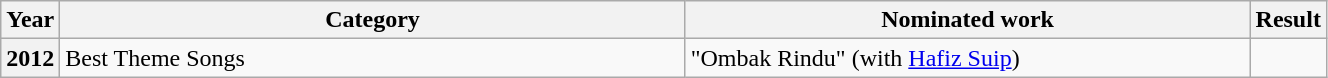<table class="wikitable plainrowheaders" style="width:70%;">
<tr>
<th scope="col" style="width:4%;">Year</th>
<th scope="col" style="width:50%;">Category</th>
<th scope="col" style="width:45%;">Nominated work</th>
<th scope="col" style="width:6%;">Result</th>
</tr>
<tr>
<th scope="row">2012</th>
<td>Best Theme Songs</td>
<td>"Ombak Rindu" (with <a href='#'>Hafiz Suip</a>)</td>
<td></td>
</tr>
</table>
